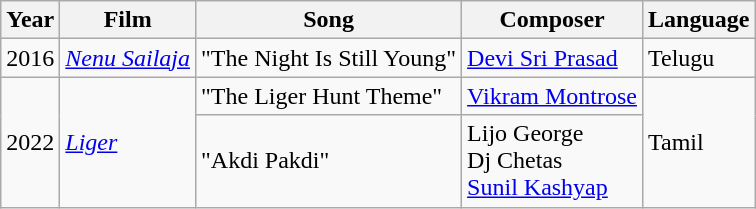<table class="wikitable">
<tr>
<th>Year</th>
<th>Film</th>
<th>Song</th>
<th>Composer</th>
<th>Language</th>
</tr>
<tr>
<td>2016</td>
<td><em><a href='#'>Nenu Sailaja</a></em></td>
<td>"The Night Is Still Young"</td>
<td><a href='#'>Devi Sri Prasad</a></td>
<td>Telugu</td>
</tr>
<tr>
<td rowspan="2">2022</td>
<td rowspan="2"><em><a href='#'>Liger</a></em></td>
<td>"The Liger Hunt Theme"</td>
<td><a href='#'>Vikram Montrose</a></td>
<td rowspan="2">Tamil</td>
</tr>
<tr>
<td>"Akdi Pakdi"</td>
<td>Lijo George<br>Dj Chetas<br><a href='#'>Sunil Kashyap</a></td>
</tr>
</table>
